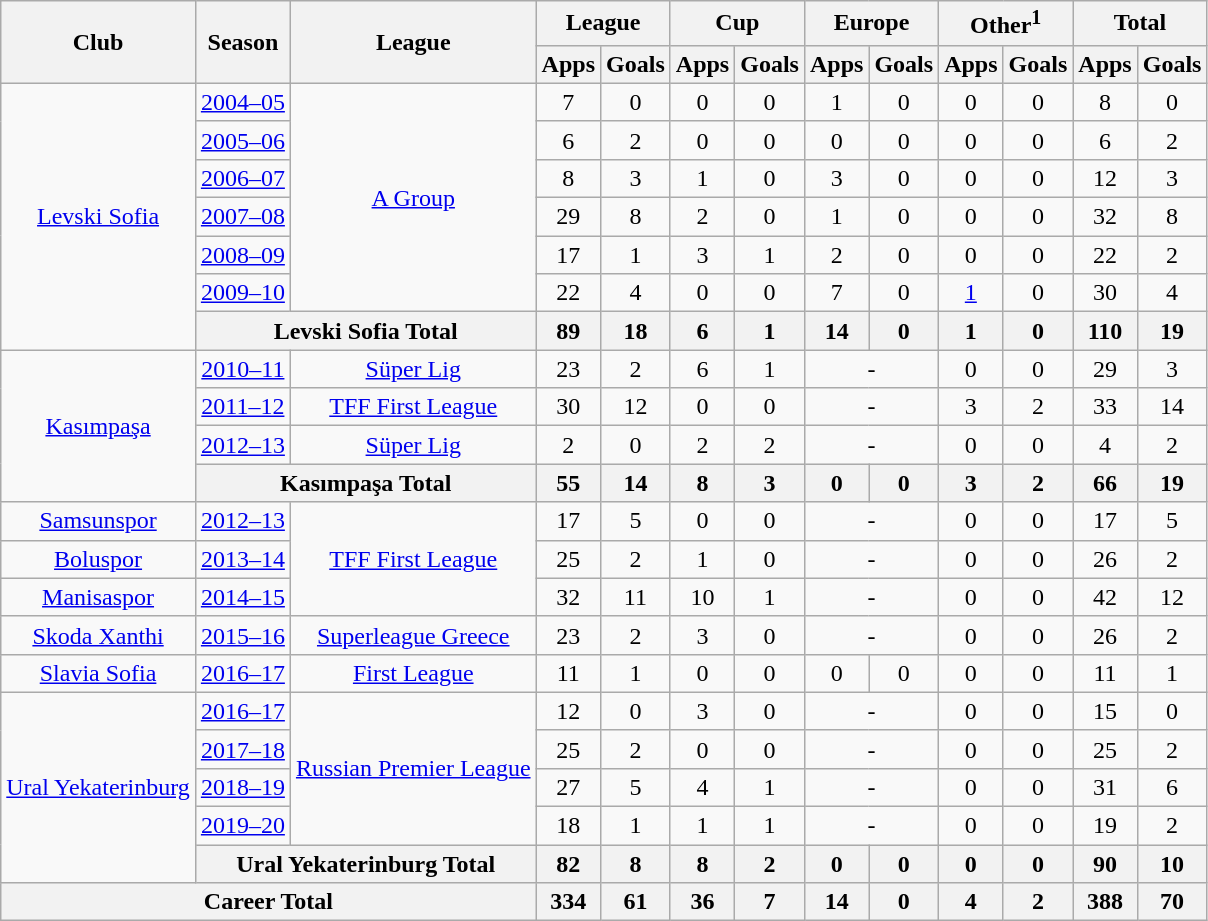<table class="wikitable" style="text-align: center;">
<tr>
<th rowspan="2">Club</th>
<th rowspan="2">Season</th>
<th rowspan="2">League</th>
<th colspan="2">League</th>
<th colspan="2">Cup</th>
<th colspan="2">Europe</th>
<th colspan="2">Other<sup>1</sup></th>
<th colspan="2">Total</th>
</tr>
<tr>
<th>Apps</th>
<th>Goals</th>
<th>Apps</th>
<th>Goals</th>
<th>Apps</th>
<th>Goals</th>
<th>Apps</th>
<th>Goals</th>
<th>Apps</th>
<th>Goals</th>
</tr>
<tr>
<td rowspan="7"><a href='#'>Levski Sofia</a></td>
<td><a href='#'>2004–05</a></td>
<td rowspan="6"><a href='#'>A Group</a></td>
<td>7</td>
<td>0</td>
<td>0</td>
<td>0</td>
<td>1</td>
<td>0</td>
<td>0</td>
<td>0</td>
<td>8</td>
<td>0</td>
</tr>
<tr>
<td><a href='#'>2005–06</a></td>
<td>6</td>
<td>2</td>
<td>0</td>
<td>0</td>
<td>0</td>
<td>0</td>
<td>0</td>
<td>0</td>
<td>6</td>
<td>2</td>
</tr>
<tr>
<td><a href='#'>2006–07</a></td>
<td>8</td>
<td>3</td>
<td>1</td>
<td>0</td>
<td>3</td>
<td>0</td>
<td>0</td>
<td>0</td>
<td>12</td>
<td>3</td>
</tr>
<tr>
<td><a href='#'>2007–08</a></td>
<td>29</td>
<td>8</td>
<td>2</td>
<td>0</td>
<td>1</td>
<td>0</td>
<td>0</td>
<td>0</td>
<td>32</td>
<td>8</td>
</tr>
<tr>
<td><a href='#'>2008–09</a></td>
<td>17</td>
<td>1</td>
<td>3</td>
<td>1</td>
<td>2</td>
<td>0</td>
<td>0</td>
<td>0</td>
<td>22</td>
<td>2</td>
</tr>
<tr>
<td><a href='#'>2009–10</a></td>
<td>22</td>
<td>4</td>
<td>0</td>
<td>0</td>
<td>7</td>
<td>0</td>
<td><a href='#'>1</a></td>
<td>0</td>
<td>30</td>
<td>4</td>
</tr>
<tr>
<th colspan="2">Levski Sofia Total</th>
<th>89</th>
<th>18</th>
<th>6</th>
<th>1</th>
<th>14</th>
<th>0</th>
<th>1</th>
<th>0</th>
<th>110</th>
<th>19</th>
</tr>
<tr>
<td rowspan="4"><a href='#'>Kasımpaşa</a></td>
<td><a href='#'>2010–11</a></td>
<td rowspan="1"><a href='#'>Süper Lig</a></td>
<td>23</td>
<td>2</td>
<td>6</td>
<td>1</td>
<td colspan=2>-</td>
<td>0</td>
<td>0</td>
<td>29</td>
<td>3</td>
</tr>
<tr>
<td><a href='#'>2011–12</a></td>
<td rowspan="1"><a href='#'>TFF First League</a></td>
<td>30</td>
<td>12</td>
<td>0</td>
<td>0</td>
<td colspan=2>-</td>
<td>3</td>
<td>2</td>
<td>33</td>
<td>14</td>
</tr>
<tr>
<td><a href='#'>2012–13</a></td>
<td rowspan="1"><a href='#'>Süper Lig</a></td>
<td>2</td>
<td>0</td>
<td>2</td>
<td>2</td>
<td colspan=2>-</td>
<td>0</td>
<td>0</td>
<td>4</td>
<td>2</td>
</tr>
<tr>
<th colspan="2">Kasımpaşa Total</th>
<th>55</th>
<th>14</th>
<th>8</th>
<th>3</th>
<th>0</th>
<th>0</th>
<th>3</th>
<th>2</th>
<th>66</th>
<th>19</th>
</tr>
<tr>
<td rowspan="1"><a href='#'>Samsunspor</a></td>
<td><a href='#'>2012–13</a></td>
<td rowspan="3"><a href='#'>TFF First League</a></td>
<td>17</td>
<td>5</td>
<td>0</td>
<td>0</td>
<td colspan=2>-</td>
<td>0</td>
<td>0</td>
<td>17</td>
<td>5</td>
</tr>
<tr>
<td rowspan="1"><a href='#'>Boluspor</a></td>
<td><a href='#'>2013–14</a></td>
<td>25</td>
<td>2</td>
<td>1</td>
<td>0</td>
<td colspan=2>-</td>
<td>0</td>
<td>0</td>
<td>26</td>
<td>2</td>
</tr>
<tr>
<td rowspan="1"><a href='#'>Manisaspor</a></td>
<td><a href='#'>2014–15</a></td>
<td>32</td>
<td>11</td>
<td>10</td>
<td>1</td>
<td colspan=2>-</td>
<td>0</td>
<td>0</td>
<td>42</td>
<td>12</td>
</tr>
<tr>
<td rowspan="1"><a href='#'>Skoda Xanthi</a></td>
<td><a href='#'>2015–16</a></td>
<td rowspan="1"><a href='#'>Superleague Greece</a></td>
<td>23</td>
<td>2</td>
<td>3</td>
<td>0</td>
<td colspan=2>-</td>
<td>0</td>
<td>0</td>
<td>26</td>
<td>2</td>
</tr>
<tr>
<td rowspan="1"><a href='#'>Slavia Sofia</a></td>
<td><a href='#'>2016–17</a></td>
<td><a href='#'>First League</a></td>
<td>11</td>
<td>1</td>
<td>0</td>
<td>0</td>
<td>0</td>
<td>0</td>
<td>0</td>
<td>0</td>
<td>11</td>
<td>1</td>
</tr>
<tr>
<td rowspan=5><a href='#'>Ural Yekaterinburg</a></td>
<td><a href='#'>2016–17</a></td>
<td rowspan=4><a href='#'>Russian Premier League</a></td>
<td>12</td>
<td>0</td>
<td>3</td>
<td>0</td>
<td colspan=2>-</td>
<td>0</td>
<td>0</td>
<td>15</td>
<td>0</td>
</tr>
<tr>
<td><a href='#'>2017–18</a></td>
<td>25</td>
<td>2</td>
<td>0</td>
<td>0</td>
<td colspan=2>-</td>
<td>0</td>
<td>0</td>
<td>25</td>
<td>2</td>
</tr>
<tr>
<td><a href='#'>2018–19</a></td>
<td>27</td>
<td>5</td>
<td>4</td>
<td>1</td>
<td colspan=2>-</td>
<td>0</td>
<td>0</td>
<td>31</td>
<td>6</td>
</tr>
<tr>
<td><a href='#'>2019–20</a></td>
<td>18</td>
<td>1</td>
<td>1</td>
<td>1</td>
<td colspan=2>-</td>
<td>0</td>
<td>0</td>
<td>19</td>
<td>2</td>
</tr>
<tr>
<th colspan="2">Ural Yekaterinburg Total</th>
<th>82</th>
<th>8</th>
<th>8</th>
<th>2</th>
<th>0</th>
<th>0</th>
<th>0</th>
<th>0</th>
<th>90</th>
<th>10</th>
</tr>
<tr>
<th colspan="3">Career Total</th>
<th>334</th>
<th>61</th>
<th>36</th>
<th>7</th>
<th>14</th>
<th>0</th>
<th>4</th>
<th>2</th>
<th>388</th>
<th>70</th>
</tr>
</table>
